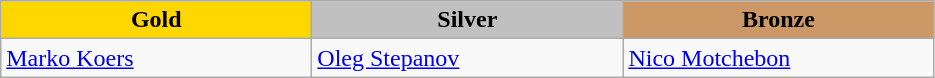<table class="wikitable" style="text-align:left">
<tr align="center">
<td width=200 bgcolor=gold><strong>Gold</strong></td>
<td width=200 bgcolor=silver><strong>Silver</strong></td>
<td width=200 bgcolor=CC9966><strong>Bronze</strong></td>
</tr>
<tr>
<td><a href='#'>Marko Koers</a><br><em></em></td>
<td><a href='#'>Oleg Stepanov</a><br><em></em></td>
<td><a href='#'>Nico Motchebon</a><br><em></em></td>
</tr>
</table>
